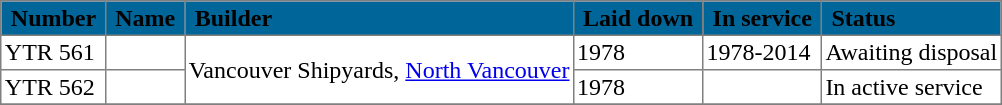<table class="sortable toccolours" align="center" border="1" cellspacing="1" cellpadding="2" style="border-collapse: collapse;">
<tr ---- style="background:#006699;">
<td><strong><span> Number </span></strong></td>
<td><strong><span> Name </span></strong></td>
<td><strong><span> Builder </span></strong></td>
<td><strong><span> Laid down </span></strong></td>
<td><strong><span> In service </span></strong></td>
<td><strong><span> Status </span></strong></td>
</tr>
<tr>
<td>YTR 561</td>
<td></td>
<td rowspan=2>Vancouver Shipyards, <a href='#'>North Vancouver</a></td>
<td>1978</td>
<td>1978-2014</td>
<td>Awaiting disposal</td>
</tr>
<tr>
<td>YTR 562</td>
<td></td>
<td>1978</td>
<td></td>
<td>In active service</td>
</tr>
<tr>
</tr>
</table>
